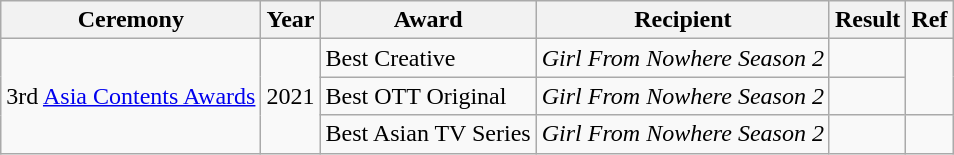<table class="wikitable">
<tr>
<th>Ceremony</th>
<th>Year</th>
<th>Award</th>
<th>Recipient</th>
<th>Result</th>
<th>Ref</th>
</tr>
<tr>
<td rowspan="3">3rd <a href='#'>Asia Contents Awards</a></td>
<td rowspan="3">2021</td>
<td>Best Creative</td>
<td><em>Girl From Nowhere Season 2</em></td>
<td></td>
<td rowspan="2"></td>
</tr>
<tr>
<td>Best OTT Original</td>
<td><em>Girl From Nowhere Season 2</em></td>
<td></td>
</tr>
<tr>
<td>Best Asian TV Series</td>
<td><em>Girl From Nowhere Season 2</em></td>
<td></td>
<td></td>
</tr>
</table>
